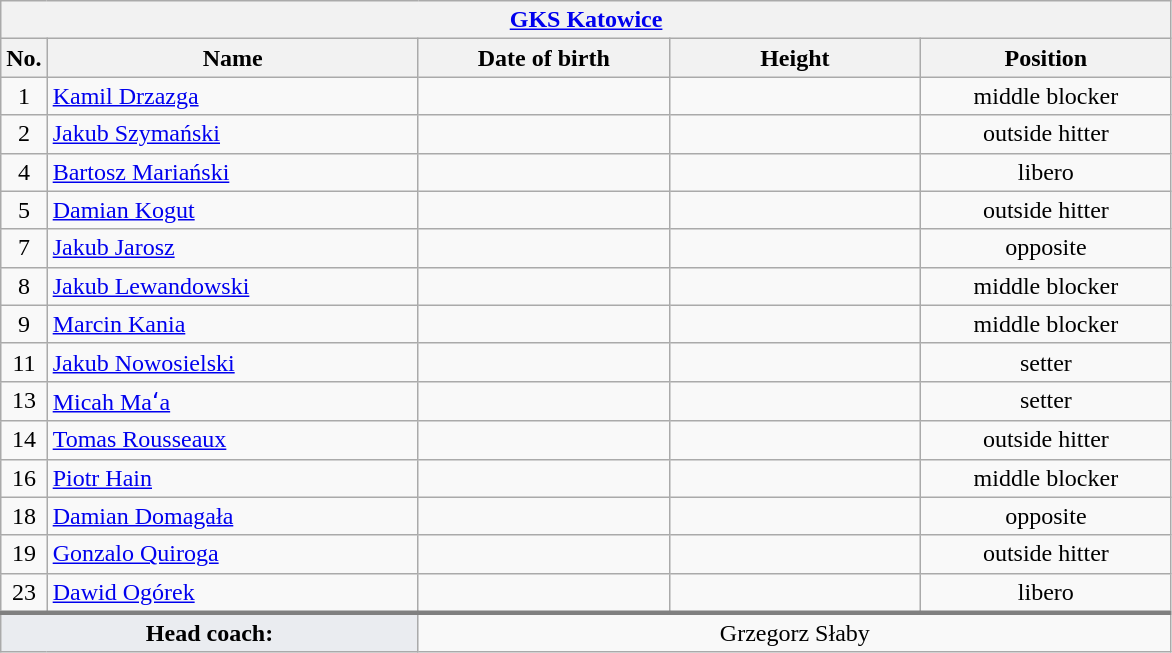<table class="wikitable collapsible collapsed" style="font-size:100%; text-align:center">
<tr>
<th colspan=5 style="width:30em"><a href='#'>GKS Katowice</a></th>
</tr>
<tr>
<th>No.</th>
<th style="width:15em">Name</th>
<th style="width:10em">Date of birth</th>
<th style="width:10em">Height</th>
<th style="width:10em">Position</th>
</tr>
<tr>
<td>1</td>
<td align=left> <a href='#'>Kamil Drzazga</a></td>
<td align=right></td>
<td></td>
<td>middle blocker</td>
</tr>
<tr>
<td>2</td>
<td align=left> <a href='#'>Jakub Szymański</a></td>
<td align=right></td>
<td></td>
<td>outside hitter</td>
</tr>
<tr>
<td>4</td>
<td align=left> <a href='#'>Bartosz Mariański</a></td>
<td align=right></td>
<td></td>
<td>libero</td>
</tr>
<tr>
<td>5</td>
<td align=left> <a href='#'>Damian Kogut</a></td>
<td align=right></td>
<td></td>
<td>outside hitter</td>
</tr>
<tr>
<td>7</td>
<td align=left> <a href='#'>Jakub Jarosz</a></td>
<td align=right></td>
<td></td>
<td>opposite</td>
</tr>
<tr>
<td>8</td>
<td align=left> <a href='#'>Jakub Lewandowski</a></td>
<td align=right></td>
<td></td>
<td>middle blocker</td>
</tr>
<tr>
<td>9</td>
<td align=left> <a href='#'>Marcin Kania</a></td>
<td align=right></td>
<td></td>
<td>middle blocker</td>
</tr>
<tr>
<td>11</td>
<td align=left> <a href='#'>Jakub Nowosielski</a></td>
<td align=right></td>
<td></td>
<td>setter</td>
</tr>
<tr>
<td>13</td>
<td align=left> <a href='#'>Micah Maʻa</a></td>
<td align=right></td>
<td></td>
<td>setter</td>
</tr>
<tr>
<td>14</td>
<td align=left> <a href='#'>Tomas Rousseaux</a></td>
<td align=right></td>
<td></td>
<td>outside hitter</td>
</tr>
<tr>
<td>16</td>
<td align=left> <a href='#'>Piotr Hain</a></td>
<td align=right></td>
<td></td>
<td>middle blocker</td>
</tr>
<tr>
<td>18</td>
<td align=left> <a href='#'>Damian Domagała</a></td>
<td align=right></td>
<td></td>
<td>opposite</td>
</tr>
<tr>
<td>19</td>
<td align=left> <a href='#'>Gonzalo Quiroga</a></td>
<td align=right></td>
<td></td>
<td>outside hitter</td>
</tr>
<tr>
<td>23</td>
<td align=left> <a href='#'>Dawid Ogórek</a></td>
<td align=right></td>
<td></td>
<td>libero</td>
</tr>
<tr style="border-top: 3px solid grey">
<td colspan=2 style="background:#EAECF0"><strong>Head coach:</strong></td>
<td colspan=3> Grzegorz Słaby</td>
</tr>
</table>
